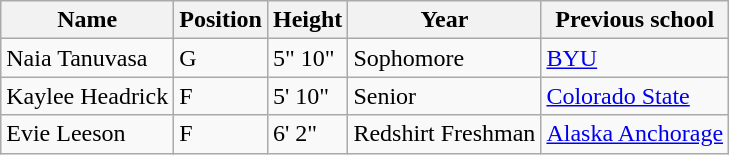<table class="wikitable">
<tr>
<th>Name</th>
<th>Position</th>
<th>Height</th>
<th>Year</th>
<th>Previous school</th>
</tr>
<tr>
<td>Naia Tanuvasa</td>
<td>G</td>
<td>5" 10"</td>
<td>Sophomore</td>
<td><a href='#'>BYU</a></td>
</tr>
<tr>
<td>Kaylee Headrick</td>
<td>F</td>
<td>5' 10"</td>
<td>Senior</td>
<td><a href='#'>Colorado State</a></td>
</tr>
<tr>
<td>Evie Leeson</td>
<td>F</td>
<td>6' 2"</td>
<td>Redshirt Freshman</td>
<td><a href='#'>Alaska Anchorage</a></td>
</tr>
</table>
